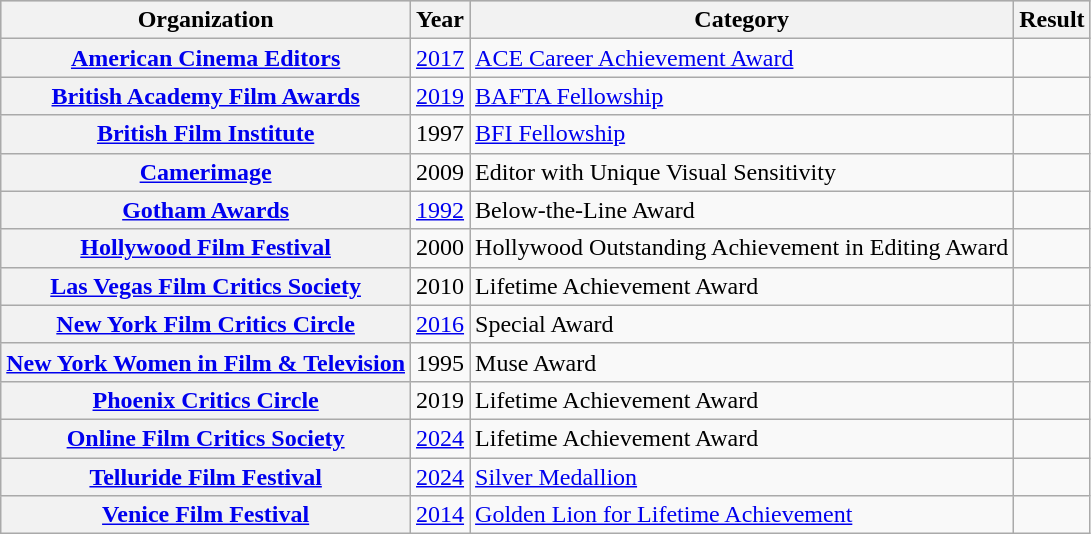<table class="wikitable sortable">
<tr style="background:#ccc; text-align:center;">
<th>Organization</th>
<th>Year</th>
<th>Category</th>
<th>Result</th>
</tr>
<tr>
<th scope="row" style="text-align:center;"><a href='#'>American Cinema Editors</a></th>
<td style="text-align:center;"><a href='#'>2017</a></td>
<td><a href='#'>ACE Career Achievement Award</a></td>
<td></td>
</tr>
<tr>
<th scope="row" style="text-align:center;"><a href='#'>British Academy Film Awards</a></th>
<td style="text-align:center;"><a href='#'>2019</a></td>
<td><a href='#'>BAFTA Fellowship</a></td>
<td></td>
</tr>
<tr>
<th scope="row" style="text-align:center;"><a href='#'>British Film Institute</a></th>
<td style="text-align:center;">1997</td>
<td><a href='#'>BFI Fellowship</a></td>
<td></td>
</tr>
<tr>
<th scope="row" style="text-align:center;"><a href='#'>Camerimage</a></th>
<td style="text-align:center;">2009</td>
<td>Editor with Unique Visual Sensitivity</td>
<td></td>
</tr>
<tr>
<th scope="row" style="text-align:center;"><a href='#'>Gotham Awards</a></th>
<td style="text-align:center;"><a href='#'>1992</a></td>
<td>Below-the-Line Award</td>
<td></td>
</tr>
<tr>
<th scope="row" style="text-align:center;"><a href='#'>Hollywood Film Festival</a></th>
<td style="text-align:center;">2000</td>
<td>Hollywood Outstanding Achievement in Editing Award</td>
<td></td>
</tr>
<tr>
<th scope="row" style="text-align:center;"><a href='#'>Las Vegas Film Critics Society</a></th>
<td style="text-align:center;">2010</td>
<td>Lifetime Achievement Award</td>
<td></td>
</tr>
<tr>
<th scope="row" style="text-align:center;"><a href='#'>New York Film Critics Circle</a></th>
<td style="text-align:center;"><a href='#'>2016</a></td>
<td>Special Award</td>
<td></td>
</tr>
<tr>
<th scope="row" style="text-align:center;"><a href='#'>New York Women in Film & Television</a></th>
<td style="text-align:center;">1995</td>
<td>Muse Award</td>
<td></td>
</tr>
<tr>
<th scope="row" style="text-align:center;"><a href='#'>Phoenix Critics Circle</a></th>
<td style="text-align:center;">2019</td>
<td>Lifetime Achievement Award</td>
<td></td>
</tr>
<tr>
<th scope="row" style="text-align:center;"><a href='#'>Online Film Critics Society</a></th>
<td style="text-align:center;"><a href='#'>2024</a></td>
<td>Lifetime Achievement Award</td>
<td></td>
</tr>
<tr>
<th scope="row" style="text-align:center;"><a href='#'>Telluride Film Festival</a></th>
<td style="text-align:center;"><a href='#'>2024</a></td>
<td><a href='#'>Silver Medallion</a></td>
<td></td>
</tr>
<tr>
<th scope="row" style="text-align:center;"><a href='#'>Venice Film Festival</a></th>
<td style="text-align:center;"><a href='#'>2014</a></td>
<td><a href='#'>Golden Lion for Lifetime Achievement</a></td>
<td></td>
</tr>
</table>
